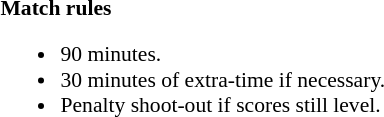<table width=82% style="font-size: 90%">
<tr>
<td width=50% valign=top><br><strong>Match rules</strong><ul><li>90 minutes.</li><li>30 minutes of extra-time if necessary.</li><li>Penalty shoot-out if scores still level.</li></ul></td>
</tr>
</table>
